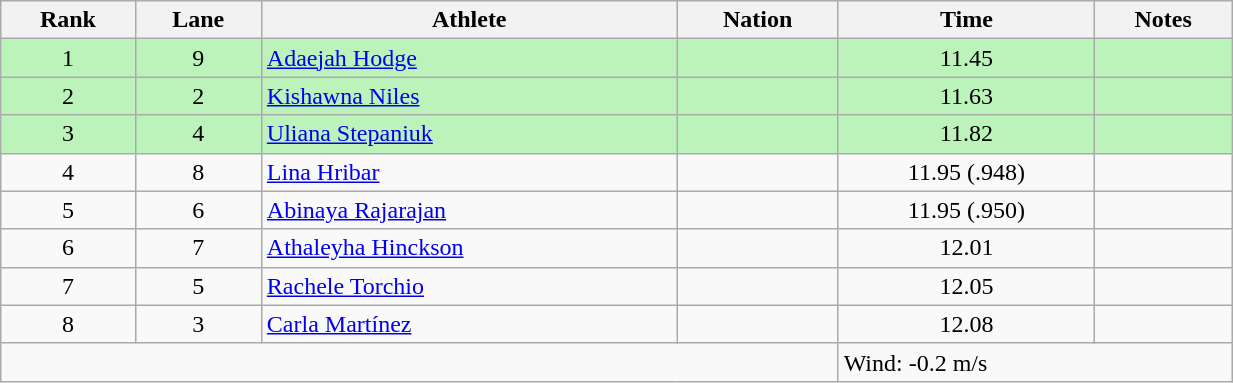<table class="wikitable sortable" style="text-align:center;width: 65%;">
<tr>
<th scope="col">Rank</th>
<th scope="col">Lane</th>
<th scope="col">Athlete</th>
<th scope="col">Nation</th>
<th scope="col">Time</th>
<th scope="col">Notes</th>
</tr>
<tr bgcolor=bbf3bb>
<td>1</td>
<td>9</td>
<td align=left><a href='#'>Adaejah Hodge</a></td>
<td align=left></td>
<td>11.45</td>
<td></td>
</tr>
<tr bgcolor=bbf3bb>
<td>2</td>
<td>2</td>
<td align=left><a href='#'>Kishawna Niles</a></td>
<td align=left></td>
<td>11.63</td>
<td></td>
</tr>
<tr bgcolor=bbf3bb>
<td>3</td>
<td>4</td>
<td align=left><a href='#'>Uliana Stepaniuk</a></td>
<td align=left></td>
<td>11.82</td>
<td></td>
</tr>
<tr>
<td>4</td>
<td>8</td>
<td align=left><a href='#'>Lina Hribar</a></td>
<td align=left></td>
<td>11.95 (.948)</td>
<td></td>
</tr>
<tr>
<td>5</td>
<td>6</td>
<td align=left><a href='#'>Abinaya Rajarajan</a></td>
<td align=left></td>
<td>11.95 (.950)</td>
<td></td>
</tr>
<tr>
<td>6</td>
<td>7</td>
<td align=left><a href='#'>Athaleyha Hinckson</a></td>
<td align=left></td>
<td>12.01</td>
<td></td>
</tr>
<tr>
<td>7</td>
<td>5</td>
<td align=left><a href='#'>Rachele Torchio</a></td>
<td align=left></td>
<td>12.05</td>
<td></td>
</tr>
<tr>
<td>8</td>
<td>3</td>
<td align=left><a href='#'>Carla Martínez</a></td>
<td align=left></td>
<td>12.08</td>
<td></td>
</tr>
<tr class="sortbottom">
<td colspan="4"></td>
<td colspan="2" style="text-align:left;">Wind: -0.2 m/s</td>
</tr>
</table>
